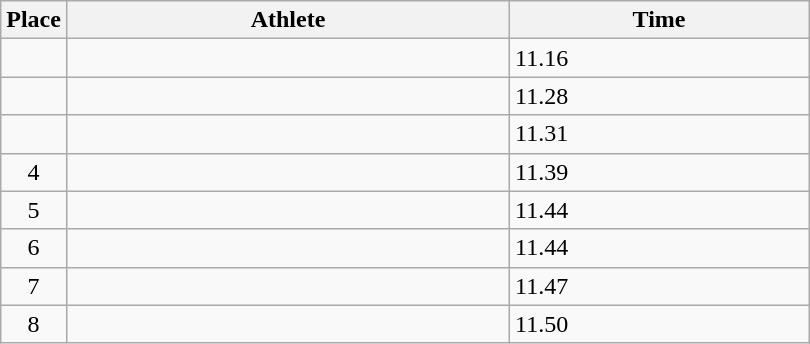<table class=wikitable>
<tr>
<th>Place</th>
<th style="width:18em">Athlete</th>
<th style="width:12em">Time</th>
</tr>
<tr>
<td align=center></td>
<td></td>
<td>11.16</td>
</tr>
<tr>
<td align=center></td>
<td></td>
<td>11.28</td>
</tr>
<tr>
<td align=center></td>
<td></td>
<td>11.31</td>
</tr>
<tr>
<td align=center>4</td>
<td></td>
<td>11.39</td>
</tr>
<tr>
<td align=center>5</td>
<td></td>
<td>11.44</td>
</tr>
<tr>
<td align=center>6</td>
<td></td>
<td>11.44</td>
</tr>
<tr>
<td align=center>7</td>
<td></td>
<td>11.47</td>
</tr>
<tr>
<td align=center>8</td>
<td></td>
<td>11.50</td>
</tr>
</table>
